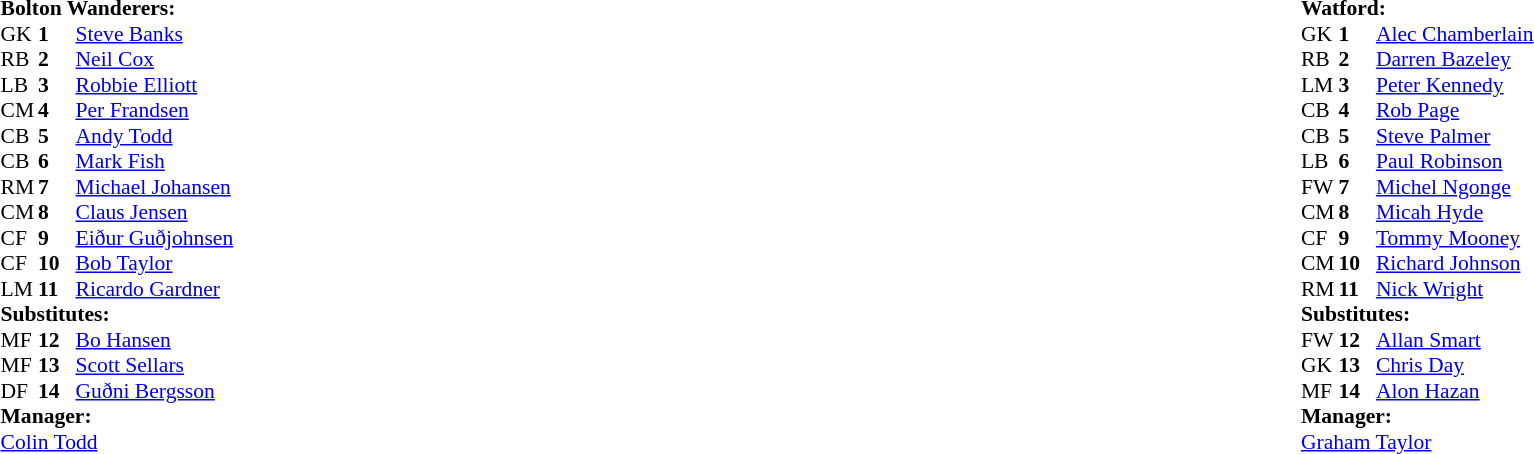<table width="100%">
<tr>
<td valign="top" width="50%"><br><table style="font-size: 90%" cellspacing="0" cellpadding="0">
<tr>
<td colspan="4"><strong>Bolton Wanderers:</strong></td>
</tr>
<tr>
<th width="25"></th>
<th width="25"></th>
</tr>
<tr>
<td>GK</td>
<td><strong>1</strong></td>
<td><a href='#'>Steve Banks</a></td>
</tr>
<tr>
<td>RB</td>
<td><strong>2</strong></td>
<td><a href='#'>Neil Cox</a> </td>
</tr>
<tr>
<td>LB</td>
<td><strong>3</strong></td>
<td><a href='#'>Robbie Elliott</a> </td>
</tr>
<tr>
<td>CM</td>
<td><strong>4</strong></td>
<td><a href='#'>Per Frandsen</a></td>
</tr>
<tr>
<td>CB</td>
<td><strong>5</strong></td>
<td><a href='#'>Andy Todd</a></td>
</tr>
<tr>
<td>CB</td>
<td><strong>6</strong></td>
<td><a href='#'>Mark Fish</a> </td>
</tr>
<tr>
<td>RM</td>
<td><strong>7</strong></td>
<td><a href='#'>Michael Johansen</a> </td>
</tr>
<tr>
<td>CM</td>
<td><strong>8</strong></td>
<td><a href='#'>Claus Jensen</a></td>
</tr>
<tr>
<td>CF</td>
<td><strong>9</strong></td>
<td><a href='#'>Eiður Guðjohnsen</a></td>
</tr>
<tr>
<td>CF</td>
<td><strong>10</strong></td>
<td><a href='#'>Bob Taylor</a></td>
</tr>
<tr>
<td>LM</td>
<td><strong>11</strong></td>
<td><a href='#'>Ricardo Gardner</a></td>
</tr>
<tr>
<td colspan=4><strong>Substitutes:</strong></td>
</tr>
<tr>
<td>MF</td>
<td><strong>12</strong></td>
<td><a href='#'>Bo Hansen</a> </td>
</tr>
<tr>
<td>MF</td>
<td><strong>13</strong></td>
<td><a href='#'>Scott Sellars</a> </td>
</tr>
<tr>
<td>DF</td>
<td><strong>14</strong></td>
<td><a href='#'>Guðni Bergsson</a></td>
</tr>
<tr>
<td colspan=4><strong>Manager:</strong></td>
</tr>
<tr>
<td colspan="4"><a href='#'>Colin Todd</a></td>
</tr>
</table>
</td>
<td valign="top" width="50%"><br><table style="font-size: 90%" cellspacing="0" cellpadding="0" align="center">
<tr>
<td colspan="4"><strong>Watford:</strong></td>
</tr>
<tr>
<th width="25"></th>
<th width="25"></th>
</tr>
<tr>
<td>GK</td>
<td><strong>1</strong></td>
<td><a href='#'>Alec Chamberlain</a></td>
</tr>
<tr>
<td>RB</td>
<td><strong>2</strong></td>
<td><a href='#'>Darren Bazeley</a></td>
</tr>
<tr>
<td>LM</td>
<td><strong>3</strong></td>
<td><a href='#'>Peter Kennedy</a></td>
</tr>
<tr>
<td>CB</td>
<td><strong>4</strong></td>
<td><a href='#'>Rob Page</a> </td>
</tr>
<tr>
<td>CB</td>
<td><strong>5</strong></td>
<td><a href='#'>Steve Palmer</a></td>
</tr>
<tr>
<td>LB</td>
<td><strong>6</strong></td>
<td><a href='#'>Paul Robinson</a></td>
</tr>
<tr>
<td>FW</td>
<td><strong>7</strong></td>
<td><a href='#'>Michel Ngonge</a> </td>
</tr>
<tr>
<td>CM</td>
<td><strong>8</strong></td>
<td><a href='#'>Micah Hyde</a> </td>
</tr>
<tr>
<td>CF</td>
<td><strong>9</strong></td>
<td><a href='#'>Tommy Mooney</a></td>
</tr>
<tr>
<td>CM</td>
<td><strong>10</strong></td>
<td><a href='#'>Richard Johnson</a></td>
</tr>
<tr>
<td>RM</td>
<td><strong>11</strong></td>
<td><a href='#'>Nick Wright</a> </td>
</tr>
<tr>
<td colspan=4><strong>Substitutes:</strong></td>
</tr>
<tr>
<td>FW</td>
<td><strong>12</strong></td>
<td><a href='#'>Allan Smart</a> </td>
</tr>
<tr>
<td>GK</td>
<td><strong>13</strong></td>
<td><a href='#'>Chris Day</a></td>
</tr>
<tr>
<td>MF</td>
<td><strong>14</strong></td>
<td><a href='#'>Alon Hazan</a> </td>
</tr>
<tr>
<td colspan=4><strong>Manager:</strong></td>
</tr>
<tr>
<td colspan="4"><a href='#'>Graham Taylor</a></td>
</tr>
</table>
</td>
</tr>
</table>
